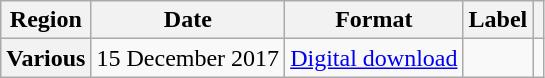<table class="wikitable">
<tr>
<th scope="col">Region</th>
<th scope="col">Date</th>
<th scope="col">Format</th>
<th scope="col">Label</th>
<th scope="col"></th>
</tr>
<tr>
<th scope="row">Various</th>
<td>15 December 2017</td>
<td><a href='#'>Digital download</a></td>
<td></td>
<td></td>
</tr>
</table>
